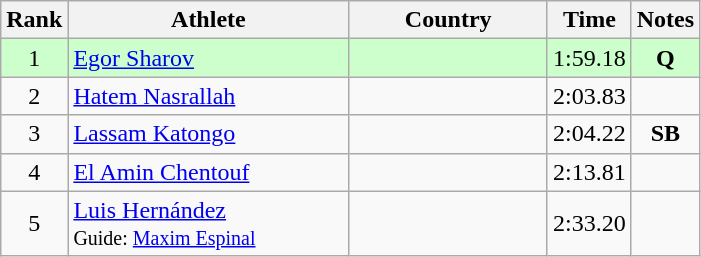<table class="wikitable sortable" style="text-align:center">
<tr>
<th>Rank</th>
<th style="width:180px">Athlete</th>
<th style="width:125px">Country</th>
<th>Time</th>
<th>Notes</th>
</tr>
<tr style="background:#cfc;">
<td>1</td>
<td style="text-align:left;"><a href='#'>Egor Sharov</a></td>
<td style="text-align:left;"></td>
<td>1:59.18</td>
<td><strong>Q</strong></td>
</tr>
<tr>
<td>2</td>
<td style="text-align:left;"><a href='#'>Hatem Nasrallah</a></td>
<td style="text-align:left;"></td>
<td>2:03.83</td>
<td></td>
</tr>
<tr>
<td>3</td>
<td style="text-align:left;"><a href='#'>Lassam Katongo</a></td>
<td style="text-align:left;"></td>
<td>2:04.22</td>
<td><strong>SB</strong></td>
</tr>
<tr>
<td>4</td>
<td style="text-align:left;"><a href='#'>El Amin Chentouf</a></td>
<td style="text-align:left;"></td>
<td>2:13.81</td>
<td></td>
</tr>
<tr>
<td>5</td>
<td style="text-align:left;"><a href='#'>Luis Hernández</a><br><small>Guide: <a href='#'>Maxim Espinal</a></small></td>
<td style="text-align:left;"></td>
<td>2:33.20</td>
<td></td>
</tr>
</table>
